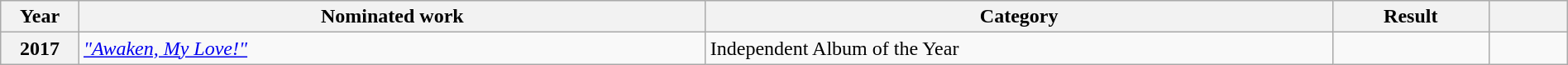<table class="wikitable plainrowheaders" style="width:100%;">
<tr>
<th scope="col" style="width:5%;">Year</th>
<th scope="col" style="width:40%;">Nominated work</th>
<th scope="col" style="width:40%;">Category</th>
<th scope="col" style="width:10%;">Result</th>
<th scope="col" style="width:5%;"></th>
</tr>
<tr>
<th scope="row" style="text-align:center;">2017</th>
<td><em><a href='#'>"Awaken, My Love!"</a></em></td>
<td>Independent Album of the Year</td>
<td></td>
<td style="text-align:center;"></td>
</tr>
</table>
